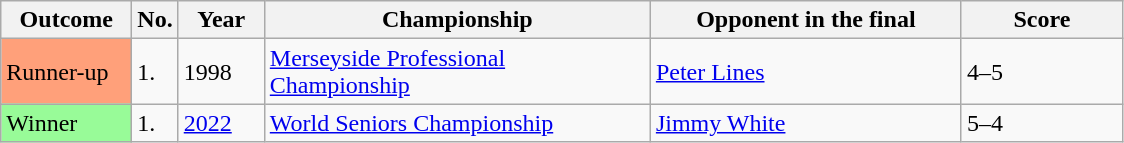<table class="sortable wikitable">
<tr>
<th width="80">Outcome</th>
<th width="20">No.</th>
<th width="50">Year</th>
<th style="width:250px;">Championship</th>
<th style="width:200px;">Opponent in the final</th>
<th style="width:100px;">Score</th>
</tr>
<tr>
<td style="background:#ffa07a;">Runner-up</td>
<td>1.</td>
<td>1998</td>
<td><a href='#'>Merseyside Professional Championship</a></td>
<td> <a href='#'>Peter Lines</a></td>
<td>4–5</td>
</tr>
<tr>
<td style="background:#98FB98">Winner</td>
<td>1.</td>
<td><a href='#'>2022</a></td>
<td><a href='#'>World Seniors Championship</a></td>
<td> <a href='#'>Jimmy White</a></td>
<td>5–4</td>
</tr>
</table>
